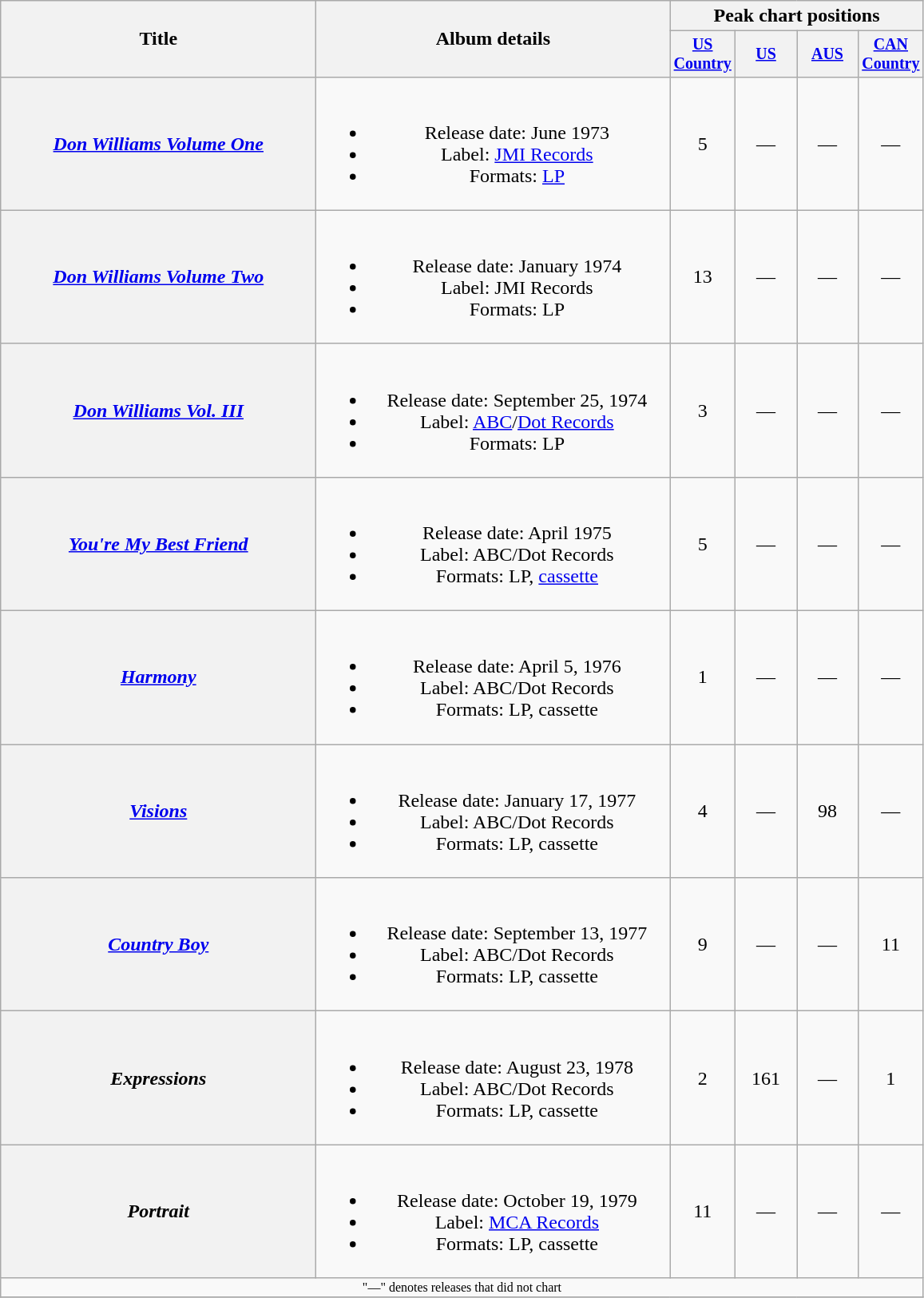<table class="wikitable plainrowheaders" style="text-align:center;">
<tr>
<th rowspan="2" style="width:16em;">Title</th>
<th rowspan="2" style="width:18em;">Album details</th>
<th colspan="4">Peak chart positions</th>
</tr>
<tr style="font-size:smaller;">
<th width="45"><a href='#'>US Country</a><br></th>
<th width="45"><a href='#'>US</a><br></th>
<th width="45"><a href='#'>AUS</a></th>
<th width="45"><a href='#'>CAN Country</a></th>
</tr>
<tr>
<th scope="row"><em><a href='#'>Don Williams Volume One</a></em></th>
<td><br><ul><li>Release date: June 1973</li><li>Label: <a href='#'>JMI Records</a></li><li>Formats: <a href='#'>LP</a></li></ul></td>
<td>5</td>
<td>—</td>
<td>—</td>
<td>—</td>
</tr>
<tr>
<th scope="row"><em><a href='#'>Don Williams Volume Two</a></em></th>
<td><br><ul><li>Release date: January 1974</li><li>Label: JMI Records</li><li>Formats: LP</li></ul></td>
<td>13</td>
<td>—</td>
<td>—</td>
<td>—</td>
</tr>
<tr>
<th scope="row"><em><a href='#'>Don Williams Vol. III</a></em></th>
<td><br><ul><li>Release date: September 25, 1974</li><li>Label: <a href='#'>ABC</a>/<a href='#'>Dot Records</a></li><li>Formats: LP</li></ul></td>
<td>3</td>
<td>—</td>
<td>—</td>
<td>—</td>
</tr>
<tr>
<th scope="row"><em><a href='#'>You're My Best Friend</a></em></th>
<td><br><ul><li>Release date: April 1975</li><li>Label: ABC/Dot Records</li><li>Formats: LP, <a href='#'>cassette</a></li></ul></td>
<td>5</td>
<td>—</td>
<td>—</td>
<td>—</td>
</tr>
<tr>
<th scope="row"><em><a href='#'>Harmony</a></em></th>
<td><br><ul><li>Release date: April 5, 1976</li><li>Label: ABC/Dot Records</li><li>Formats: LP, cassette</li></ul></td>
<td>1</td>
<td>—</td>
<td>—</td>
<td>—</td>
</tr>
<tr>
<th scope="row"><em><a href='#'>Visions</a></em></th>
<td><br><ul><li>Release date: January 17, 1977</li><li>Label: ABC/Dot Records</li><li>Formats: LP, cassette</li></ul></td>
<td>4</td>
<td>—</td>
<td>98</td>
<td>—</td>
</tr>
<tr>
<th scope="row"><em><a href='#'>Country Boy</a></em></th>
<td><br><ul><li>Release date: September 13, 1977</li><li>Label: ABC/Dot Records</li><li>Formats: LP, cassette</li></ul></td>
<td>9</td>
<td>—</td>
<td>—</td>
<td>11</td>
</tr>
<tr>
<th scope="row"><em>Expressions</em></th>
<td><br><ul><li>Release date: August 23, 1978</li><li>Label: ABC/Dot Records</li><li>Formats: LP, cassette</li></ul></td>
<td>2</td>
<td>161</td>
<td>—</td>
<td>1</td>
</tr>
<tr>
<th scope="row"><em>Portrait</em></th>
<td><br><ul><li>Release date: October 19, 1979</li><li>Label: <a href='#'>MCA Records</a></li><li>Formats: LP, cassette</li></ul></td>
<td>11</td>
<td>—</td>
<td>—</td>
<td>—</td>
</tr>
<tr>
<td colspan="6" style="font-size:8pt">"—" denotes releases that did not chart</td>
</tr>
<tr>
</tr>
</table>
